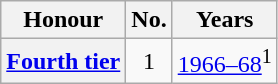<table class="wikitable plainrowheaders">
<tr>
<th scope=col>Honour</th>
<th scope=col>No.</th>
<th scope=col>Years</th>
</tr>
<tr>
<th scope=row><a href='#'>Fourth tier</a></th>
<td align=center>1</td>
<td><a href='#'>1966–68</a><sup>1</sup></td>
</tr>
</table>
